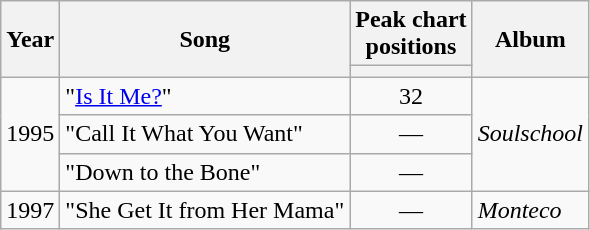<table class="wikitable">
<tr>
<th align=center rowspan=2>Year</th>
<th align=center rowspan=2>Song</th>
<th align=center>Peak chart<br>positions</th>
<th align=center rowspan=2>Album</th>
</tr>
<tr>
<th></th>
</tr>
<tr>
<td align=left valign=center rowspan=3>1995</td>
<td align=left valign=center>"<a href='#'>Is It Me?</a>"<br></td>
<td align=center valign=center>32</td>
<td align=left valign=center rowspan=3><em>Soulschool</em></td>
</tr>
<tr>
<td align=left valign=center>"Call It What You Want"</td>
<td align=center valign=center>—</td>
</tr>
<tr>
<td align=left valign=center>"Down to the Bone"</td>
<td align=center valign=center>—</td>
</tr>
<tr>
<td align=left valign=center>1997</td>
<td align=left valign=center>"She Get It from Her Mama"</td>
<td align=center valign=center>—</td>
<td><em>Monteco</em></td>
</tr>
</table>
